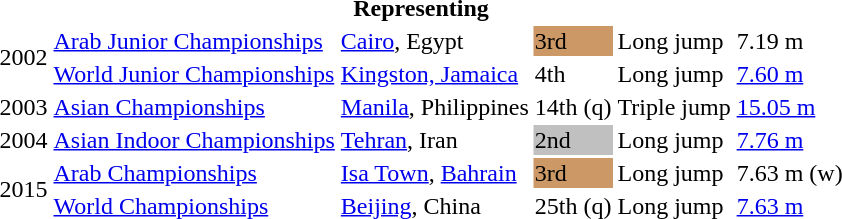<table>
<tr>
<th colspan="6">Representing </th>
</tr>
<tr>
<td rowspan=2>2002</td>
<td><a href='#'>Arab Junior Championships</a></td>
<td><a href='#'>Cairo</a>, Egypt</td>
<td bgcolor=cc9966>3rd</td>
<td>Long jump</td>
<td>7.19 m</td>
</tr>
<tr>
<td><a href='#'>World Junior Championships</a></td>
<td><a href='#'>Kingston, Jamaica</a></td>
<td>4th</td>
<td>Long jump</td>
<td><a href='#'>7.60 m</a></td>
</tr>
<tr>
<td>2003</td>
<td><a href='#'>Asian Championships</a></td>
<td><a href='#'>Manila</a>, Philippines</td>
<td>14th (q)</td>
<td>Triple jump</td>
<td><a href='#'>15.05 m</a></td>
</tr>
<tr>
<td>2004</td>
<td><a href='#'>Asian Indoor Championships</a></td>
<td><a href='#'>Tehran</a>, Iran</td>
<td bgcolor=silver>2nd</td>
<td>Long jump</td>
<td><a href='#'>7.76 m</a></td>
</tr>
<tr>
<td rowspan=2>2015</td>
<td><a href='#'>Arab Championships</a></td>
<td><a href='#'>Isa Town</a>, <a href='#'>Bahrain</a></td>
<td bgcolor=cc9966>3rd</td>
<td>Long jump</td>
<td>7.63 m (w)</td>
</tr>
<tr>
<td><a href='#'>World Championships</a></td>
<td><a href='#'>Beijing</a>, China</td>
<td>25th (q)</td>
<td>Long jump</td>
<td><a href='#'>7.63 m</a></td>
</tr>
</table>
